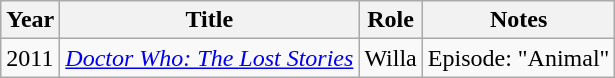<table class="wikitable">
<tr>
<th>Year</th>
<th>Title</th>
<th>Role</th>
<th>Notes</th>
</tr>
<tr>
<td>2011</td>
<td><em><a href='#'>Doctor Who: The Lost Stories</a></em></td>
<td>Willa</td>
<td>Episode: "Animal"</td>
</tr>
</table>
